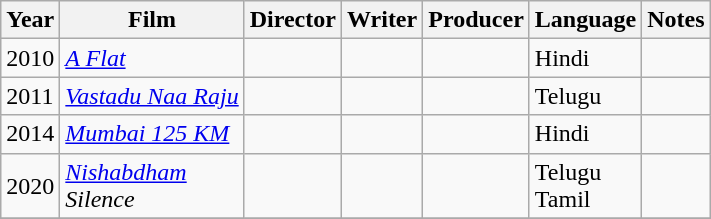<table class="wikitable">
<tr>
<th>Year</th>
<th>Film</th>
<th>Director</th>
<th>Writer</th>
<th>Producer</th>
<th>Language</th>
<th>Notes</th>
</tr>
<tr>
<td>2010</td>
<td><em><a href='#'>A Flat</a></em></td>
<td></td>
<td></td>
<td></td>
<td>Hindi</td>
<td></td>
</tr>
<tr>
<td>2011</td>
<td><em><a href='#'>Vastadu Naa Raju</a></em></td>
<td></td>
<td></td>
<td></td>
<td>Telugu</td>
<td></td>
</tr>
<tr>
<td>2014</td>
<td><em><a href='#'>Mumbai 125 KM</a></em></td>
<td></td>
<td></td>
<td></td>
<td>Hindi</td>
<td></td>
</tr>
<tr>
<td>2020</td>
<td><em><a href='#'>Nishabdham</a></em> <br><em>Silence</em></td>
<td></td>
<td></td>
<td></td>
<td>Telugu <br>Tamil</td>
<td></td>
</tr>
<tr>
</tr>
</table>
